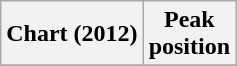<table class="wikitable plainrowheaders">
<tr>
<th scope="col">Chart (2012)</th>
<th scope="col">Peak<br>position</th>
</tr>
<tr>
</tr>
</table>
